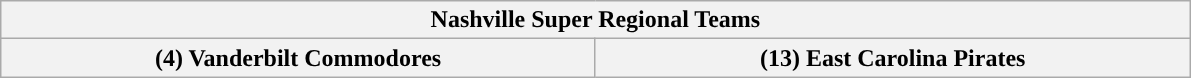<table class="wikitable">
<tr>
<th colspan=4>Nashville Super Regional Teams</th>
</tr>
<tr>
<th style="width: 25%; ">(4) Vanderbilt Commodores</th>
<th style="width: 25%; ">(13) East Carolina Pirates</th>
</tr>
</table>
